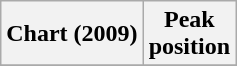<table class="wikitable sortable plainrowheaders" style="text-align:center">
<tr>
<th scope="col">Chart (2009)</th>
<th scope="col">Peak<br> position</th>
</tr>
<tr>
</tr>
</table>
